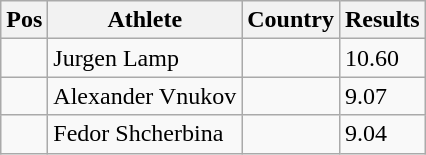<table class="wikitable">
<tr>
<th>Pos</th>
<th>Athlete</th>
<th>Country</th>
<th>Results</th>
</tr>
<tr>
<td align="center"></td>
<td>Jurgen Lamp</td>
<td></td>
<td>10.60</td>
</tr>
<tr>
<td align="center"></td>
<td>Alexander Vnukov</td>
<td></td>
<td>9.07</td>
</tr>
<tr>
<td align="center"></td>
<td>Fedor Shcherbina</td>
<td></td>
<td>9.04</td>
</tr>
</table>
